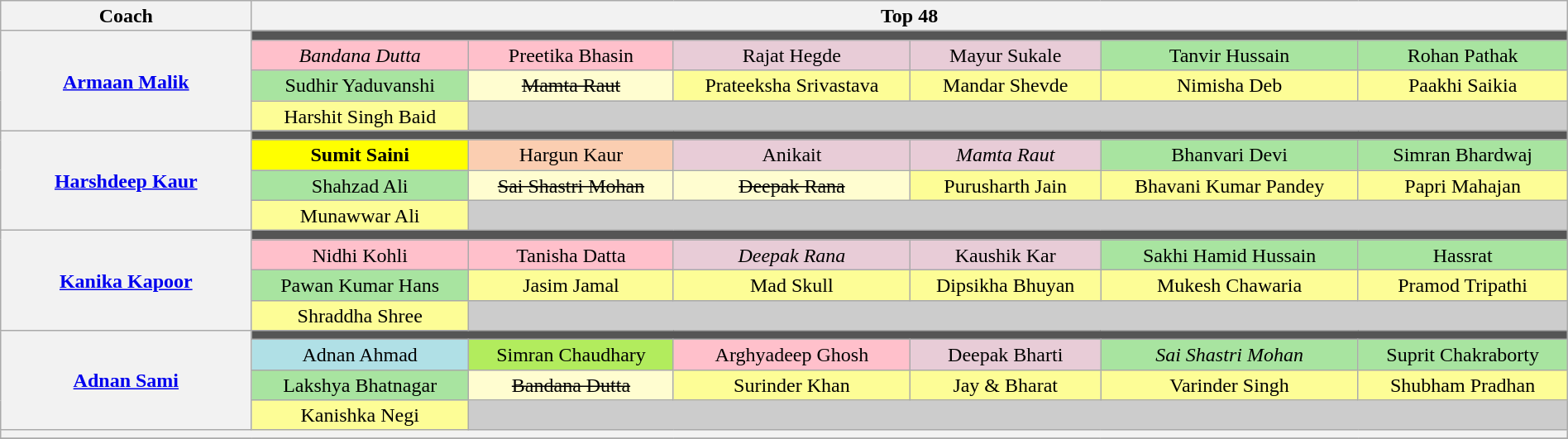<table class="wikitable" style="text-align:center; line-height:17px; width:100%;">
<tr>
<th scope="col" width="16%">Coach</th>
<th scope="col" width="84%" colspan="10">Top 48</th>
</tr>
<tr>
<th rowspan="4"><a href='#'>Armaan Malik</a></th>
<td colspan="7" style="background:#555555"></td>
</tr>
<tr>
<td style="background:pink"><em>Bandana Dutta</em></td>
<td style="background:pink">Preetika Bhasin</td>
<td style="background:#E8CCD7">Rajat Hegde</td>
<td style="background:#E8CCD7">Mayur Sukale</td>
<td style="background:#A8E4A0">Tanvir Hussain</td>
<td style="background:#A8E4A0">Rohan Pathak</td>
</tr>
<tr>
<td style="background:#A8E4A0">Sudhir Yaduvanshi</td>
<td style="background:#FFFDD0"><s>Mamta Raut</s></td>
<td style="background:#FDFD96">Prateeksha Srivastava</td>
<td style="background:#FDFD96">Mandar Shevde</td>
<td style="background:#FDFD96">Nimisha Deb</td>
<td style="background:#FDFD96">Paakhi Saikia</td>
</tr>
<tr>
<td style="background:#FDFD96">Harshit Singh Baid</td>
<td style="background:#ccc;" colspan="5"></td>
</tr>
<tr>
<th rowspan="4"><a href='#'>Harshdeep Kaur</a></th>
<td colspan="7" style="background:#555555"></td>
</tr>
<tr>
<td style="background:yellow"><strong>Sumit Saini</strong></td>
<td style="background:#FBCEB1">Hargun Kaur</td>
<td style="background:#E8CCD7">Anikait</td>
<td style="background:#E8CCD7"><em>Mamta Raut</em></td>
<td style="background:#A8E4A0">Bhanvari Devi</td>
<td style="background:#A8E4A0">Simran Bhardwaj</td>
</tr>
<tr>
<td style="background:#A8E4A0">Shahzad Ali</td>
<td style="background:#FFFDD0"><s>Sai Shastri Mohan</s></td>
<td style="background:#FFFDD0"><s>Deepak Rana</s></td>
<td style="background:#FDFD96">Purusharth Jain</td>
<td style="background:#FDFD96">Bhavani Kumar Pandey</td>
<td style="background:#FDFD96">Papri Mahajan</td>
</tr>
<tr>
<td style="background:#FDFD96">Munawwar Ali</td>
<td style="background:#ccc;" colspan="5"></td>
</tr>
<tr>
<th rowspan="4"><a href='#'>Kanika Kapoor</a></th>
<td colspan="7" style="background:#555555"></td>
</tr>
<tr>
<td style="background:pink">Nidhi Kohli</td>
<td style="background:pink">Tanisha Datta</td>
<td style="background:#E8CCD7"><em>Deepak Rana</em></td>
<td style="background:#E8CCD7">Kaushik Kar</td>
<td style="background:#A8E4A0">Sakhi Hamid Hussain</td>
<td style="background:#A8E4A0">Hassrat</td>
</tr>
<tr>
<td style="background:#A8E4A0">Pawan Kumar Hans</td>
<td style="background:#FDFD96">Jasim Jamal</td>
<td style="background:#FDFD96">Mad Skull</td>
<td style="background:#FDFD96">Dipsikha Bhuyan</td>
<td style="background:#FDFD96">Mukesh Chawaria</td>
<td style="background:#FDFD96">Pramod Tripathi</td>
</tr>
<tr>
<td style="background:#FDFD96">Shraddha Shree</td>
<td style="background:#ccc;" colspan="5"></td>
</tr>
<tr>
<th rowspan="4"><a href='#'>Adnan Sami</a></th>
<td colspan="7" style="background:#555555"></td>
</tr>
<tr>
<td style="background:#B0E0E6">Adnan Ahmad</td>
<td style="background:#B2EC5D">Simran Chaudhary</td>
<td style="background:pink">Arghyadeep Ghosh</td>
<td style="background:#E8CCD7">Deepak Bharti</td>
<td style="background:#A8E4A0"><em>Sai Shastri Mohan</em></td>
<td style="background:#A8E4A0">Suprit Chakraborty</td>
</tr>
<tr>
<td style="background:#A8E4A0">Lakshya Bhatnagar</td>
<td style="background:#FFFDD0"><s>Bandana Dutta</s></td>
<td style="background:#FDFD96">Surinder Khan</td>
<td style="background:#FDFD96">Jay & Bharat</td>
<td style="background:#FDFD96">Varinder Singh</td>
<td style="background:#FDFD96">Shubham Pradhan</td>
</tr>
<tr>
<td style="background:#FDFD96">Kanishka Negi</td>
<td style="background:#ccc;" colspan="5"></td>
</tr>
<tr>
<th style="font-size:90%; line-height:12px;" colspan="8"><small></small></th>
</tr>
<tr>
</tr>
</table>
